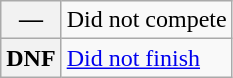<table class="wikitable">
<tr>
<th scope="row">—</th>
<td>Did not compete</td>
</tr>
<tr>
<th scope="row">DNF</th>
<td><a href='#'>Did not finish</a></td>
</tr>
</table>
